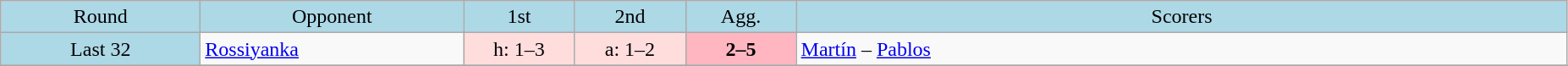<table class="wikitable" style="text-align:center">
<tr bgcolor=lightblue>
<td width=150px>Round</td>
<td width=200px>Opponent</td>
<td width=80px>1st</td>
<td width=80px>2nd</td>
<td width=80px>Agg.</td>
<td width=600px>Scorers</td>
</tr>
<tr>
<td bgcolor=lightblue>Last 32</td>
<td align=left> <a href='#'>Rossiyanka</a></td>
<td bgcolor="#ffdddd">h: 1–3</td>
<td bgcolor="#ffdddd">a: 1–2</td>
<td bgcolor=lightpink><strong>2–5</strong></td>
<td align=left><a href='#'>Martín</a> – <a href='#'>Pablos</a></td>
</tr>
<tr>
</tr>
</table>
